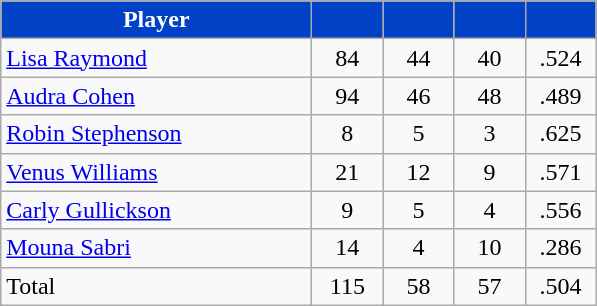<table class="wikitable" style="text-align:center">
<tr>
<th style="background:#0141C5; color:white" width="200px">Player</th>
<th style="background:#0141C5; color:white" width="40px"></th>
<th style="background:#0141C5; color:white" width="40px"></th>
<th style="background:#0141C5; color:white" width="40px"></th>
<th style="background:#0141C5; color:white" width="40px"></th>
</tr>
<tr>
<td style="text-align:left"><a href='#'>Lisa Raymond</a></td>
<td>84</td>
<td>44</td>
<td>40</td>
<td>.524</td>
</tr>
<tr>
<td style="text-align:left"><a href='#'>Audra Cohen</a></td>
<td>94</td>
<td>46</td>
<td>48</td>
<td>.489</td>
</tr>
<tr>
<td style="text-align:left"><a href='#'>Robin Stephenson</a></td>
<td>8</td>
<td>5</td>
<td>3</td>
<td>.625</td>
</tr>
<tr>
<td style="text-align:left"><a href='#'>Venus Williams</a></td>
<td>21</td>
<td>12</td>
<td>9</td>
<td>.571</td>
</tr>
<tr>
<td style="text-align:left"><a href='#'>Carly Gullickson</a></td>
<td>9</td>
<td>5</td>
<td>4</td>
<td>.556</td>
</tr>
<tr>
<td style="text-align:left"><a href='#'>Mouna Sabri</a></td>
<td>14</td>
<td>4</td>
<td>10</td>
<td>.286</td>
</tr>
<tr>
<td style="text-align:left">Total</td>
<td>115</td>
<td>58</td>
<td>57</td>
<td>.504</td>
</tr>
</table>
